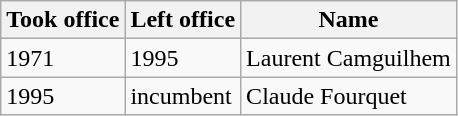<table class="wikitable">
<tr>
<th>Took office</th>
<th>Left office</th>
<th>Name</th>
</tr>
<tr>
<td>1971</td>
<td>1995</td>
<td>Laurent Camguilhem</td>
</tr>
<tr>
<td>1995</td>
<td>incumbent</td>
<td>Claude Fourquet</td>
</tr>
</table>
